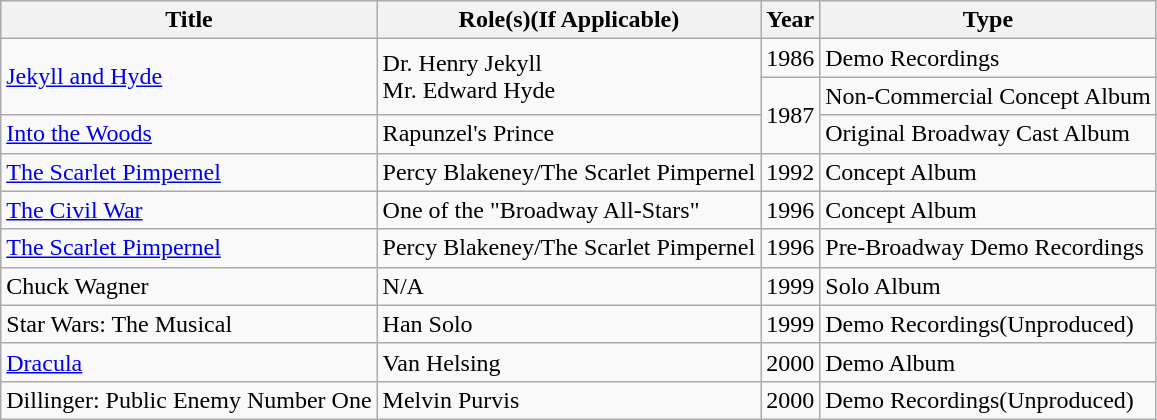<table class="wikitable">
<tr>
<th>Title</th>
<th>Role(s)(If Applicable)</th>
<th>Year</th>
<th>Type</th>
</tr>
<tr>
<td rowspan="2"><a href='#'>Jekyll and Hyde</a></td>
<td rowspan="2">Dr. Henry Jekyll<br>Mr. Edward Hyde</td>
<td>1986</td>
<td>Demo Recordings</td>
</tr>
<tr>
<td rowspan="2">1987</td>
<td>Non-Commercial Concept Album</td>
</tr>
<tr>
<td><a href='#'>Into the Woods</a></td>
<td>Rapunzel's Prince</td>
<td>Original Broadway Cast Album</td>
</tr>
<tr>
<td><a href='#'>The Scarlet Pimpernel</a></td>
<td>Percy Blakeney/The Scarlet Pimpernel</td>
<td>1992</td>
<td>Concept Album</td>
</tr>
<tr>
<td><a href='#'>The Civil War</a></td>
<td>One of the "Broadway All-Stars"</td>
<td>1996</td>
<td>Concept Album</td>
</tr>
<tr>
<td><a href='#'>The Scarlet Pimpernel</a></td>
<td>Percy Blakeney/The Scarlet Pimpernel</td>
<td>1996</td>
<td>Pre-Broadway Demo Recordings</td>
</tr>
<tr>
<td>Chuck Wagner</td>
<td>N/A</td>
<td>1999</td>
<td>Solo Album</td>
</tr>
<tr>
<td>Star Wars: The Musical</td>
<td>Han Solo</td>
<td>1999</td>
<td>Demo Recordings(Unproduced)</td>
</tr>
<tr>
<td><a href='#'>Dracula</a></td>
<td>Van Helsing</td>
<td>2000</td>
<td>Demo Album</td>
</tr>
<tr>
<td>Dillinger: Public Enemy Number One</td>
<td>Melvin Purvis</td>
<td>2000</td>
<td>Demo Recordings(Unproduced)</td>
</tr>
</table>
